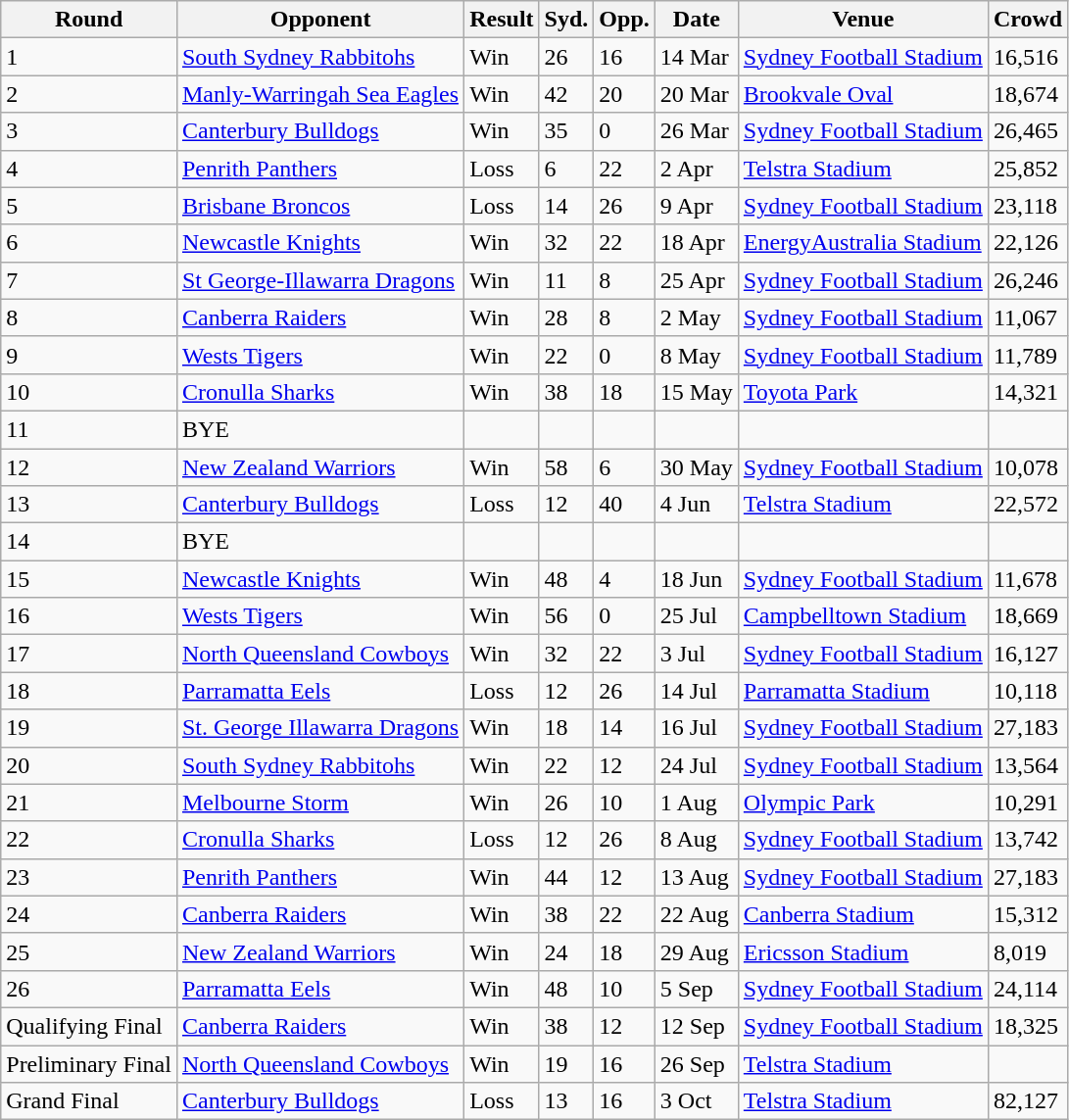<table class="wikitable sortable" style="text-align:left;">
<tr>
<th>Round</th>
<th>Opponent</th>
<th>Result</th>
<th>Syd.</th>
<th>Opp.</th>
<th>Date</th>
<th>Venue</th>
<th>Crowd</th>
</tr>
<tr>
<td>1</td>
<td><a href='#'>South Sydney Rabbitohs</a></td>
<td>Win</td>
<td>26</td>
<td>16</td>
<td>14 Mar</td>
<td><a href='#'>Sydney Football Stadium</a></td>
<td>16,516</td>
</tr>
<tr>
<td>2</td>
<td><a href='#'>Manly-Warringah Sea Eagles</a></td>
<td>Win</td>
<td>42</td>
<td>20</td>
<td>20 Mar</td>
<td><a href='#'>Brookvale Oval</a></td>
<td>18,674</td>
</tr>
<tr>
<td>3</td>
<td><a href='#'>Canterbury Bulldogs</a></td>
<td>Win</td>
<td>35</td>
<td>0</td>
<td>26 Mar</td>
<td><a href='#'>Sydney Football Stadium</a></td>
<td>26,465</td>
</tr>
<tr>
<td>4</td>
<td><a href='#'>Penrith Panthers</a></td>
<td>Loss</td>
<td>6</td>
<td>22</td>
<td>2 Apr</td>
<td><a href='#'>Telstra Stadium</a></td>
<td>25,852</td>
</tr>
<tr>
<td>5</td>
<td><a href='#'>Brisbane Broncos</a></td>
<td>Loss</td>
<td>14</td>
<td>26</td>
<td>9 Apr</td>
<td><a href='#'>Sydney Football Stadium</a></td>
<td>23,118</td>
</tr>
<tr>
<td>6</td>
<td><a href='#'>Newcastle Knights</a></td>
<td>Win</td>
<td>32</td>
<td>22</td>
<td>18 Apr</td>
<td><a href='#'>EnergyAustralia Stadium</a></td>
<td>22,126</td>
</tr>
<tr>
<td>7</td>
<td><a href='#'>St George-Illawarra Dragons</a></td>
<td>Win</td>
<td>11</td>
<td>8</td>
<td>25 Apr</td>
<td><a href='#'>Sydney Football Stadium</a></td>
<td>26,246</td>
</tr>
<tr>
<td>8</td>
<td><a href='#'>Canberra Raiders</a></td>
<td>Win</td>
<td>28</td>
<td>8</td>
<td>2 May</td>
<td><a href='#'>Sydney Football Stadium</a></td>
<td>11,067</td>
</tr>
<tr>
<td>9</td>
<td><a href='#'>Wests Tigers</a></td>
<td>Win</td>
<td>22</td>
<td>0</td>
<td>8 May</td>
<td><a href='#'>Sydney Football Stadium</a></td>
<td>11,789</td>
</tr>
<tr>
<td>10</td>
<td><a href='#'>Cronulla Sharks</a></td>
<td>Win</td>
<td>38</td>
<td>18</td>
<td>15 May</td>
<td><a href='#'>Toyota Park</a></td>
<td>14,321</td>
</tr>
<tr>
<td>11</td>
<td>BYE</td>
<td></td>
<td></td>
<td></td>
<td></td>
<td></td>
<td></td>
</tr>
<tr>
<td>12</td>
<td><a href='#'>New Zealand Warriors</a></td>
<td>Win</td>
<td>58</td>
<td>6</td>
<td>30 May</td>
<td><a href='#'>Sydney Football Stadium</a></td>
<td>10,078</td>
</tr>
<tr>
<td>13</td>
<td><a href='#'>Canterbury Bulldogs</a></td>
<td>Loss</td>
<td>12</td>
<td>40</td>
<td>4 Jun</td>
<td><a href='#'>Telstra Stadium</a></td>
<td>22,572</td>
</tr>
<tr>
<td>14</td>
<td>BYE</td>
<td></td>
<td></td>
<td></td>
<td></td>
<td></td>
<td></td>
</tr>
<tr>
<td>15</td>
<td><a href='#'>Newcastle Knights</a></td>
<td>Win</td>
<td>48</td>
<td>4</td>
<td>18 Jun</td>
<td><a href='#'>Sydney Football Stadium</a></td>
<td>11,678</td>
</tr>
<tr>
<td>16</td>
<td><a href='#'>Wests Tigers</a></td>
<td>Win</td>
<td>56</td>
<td>0</td>
<td>25 Jul</td>
<td><a href='#'>Campbelltown Stadium</a></td>
<td>18,669</td>
</tr>
<tr>
<td>17</td>
<td><a href='#'>North Queensland Cowboys</a></td>
<td>Win</td>
<td>32</td>
<td>22</td>
<td>3 Jul</td>
<td><a href='#'>Sydney Football Stadium</a></td>
<td>16,127</td>
</tr>
<tr>
<td>18</td>
<td><a href='#'>Parramatta Eels</a></td>
<td>Loss</td>
<td>12</td>
<td>26</td>
<td>14 Jul</td>
<td><a href='#'>Parramatta Stadium</a></td>
<td>10,118</td>
</tr>
<tr>
<td>19</td>
<td><a href='#'>St. George Illawarra Dragons</a></td>
<td>Win</td>
<td>18</td>
<td>14</td>
<td>16 Jul</td>
<td><a href='#'>Sydney Football Stadium</a></td>
<td>27,183</td>
</tr>
<tr>
<td>20</td>
<td><a href='#'>South Sydney Rabbitohs</a></td>
<td>Win</td>
<td>22</td>
<td>12</td>
<td>24 Jul</td>
<td><a href='#'>Sydney Football Stadium</a></td>
<td>13,564</td>
</tr>
<tr>
<td>21</td>
<td><a href='#'>Melbourne Storm</a></td>
<td>Win</td>
<td>26</td>
<td>10</td>
<td>1 Aug</td>
<td><a href='#'>Olympic Park</a></td>
<td>10,291</td>
</tr>
<tr>
<td>22</td>
<td><a href='#'>Cronulla Sharks</a></td>
<td>Loss</td>
<td>12</td>
<td>26</td>
<td>8 Aug</td>
<td><a href='#'>Sydney Football Stadium</a></td>
<td>13,742</td>
</tr>
<tr>
<td>23</td>
<td><a href='#'>Penrith Panthers</a></td>
<td>Win</td>
<td>44</td>
<td>12</td>
<td>13 Aug</td>
<td><a href='#'>Sydney Football Stadium</a></td>
<td>27,183</td>
</tr>
<tr>
<td>24</td>
<td><a href='#'>Canberra Raiders</a></td>
<td>Win</td>
<td>38</td>
<td>22</td>
<td>22 Aug</td>
<td><a href='#'>Canberra Stadium</a></td>
<td>15,312</td>
</tr>
<tr>
<td>25</td>
<td><a href='#'>New Zealand Warriors</a></td>
<td>Win</td>
<td>24</td>
<td>18</td>
<td>29 Aug</td>
<td><a href='#'>Ericsson Stadium</a></td>
<td>8,019</td>
</tr>
<tr>
<td>26</td>
<td><a href='#'>Parramatta Eels</a></td>
<td>Win</td>
<td>48</td>
<td>10</td>
<td>5 Sep</td>
<td><a href='#'>Sydney Football Stadium</a></td>
<td>24,114</td>
</tr>
<tr>
<td>Qualifying Final</td>
<td><a href='#'>Canberra Raiders</a></td>
<td>Win</td>
<td>38</td>
<td>12</td>
<td>12 Sep</td>
<td><a href='#'>Sydney Football Stadium</a></td>
<td>18,325</td>
</tr>
<tr>
<td>Preliminary Final</td>
<td><a href='#'>North Queensland Cowboys</a></td>
<td>Win</td>
<td>19</td>
<td>16</td>
<td>26 Sep</td>
<td><a href='#'>Telstra Stadium</a></td>
</tr>
<tr>
<td>Grand Final</td>
<td><a href='#'>Canterbury Bulldogs</a></td>
<td>Loss</td>
<td>13</td>
<td>16</td>
<td>3 Oct</td>
<td><a href='#'>Telstra Stadium</a></td>
<td>82,127</td>
</tr>
</table>
